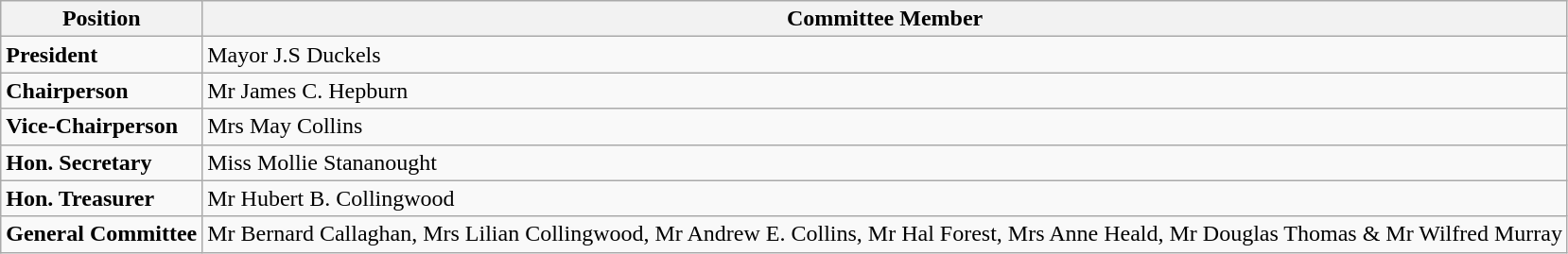<table class="wikitable">
<tr>
<th><strong>Position</strong></th>
<th><strong>Committee Member</strong></th>
</tr>
<tr>
<td><strong>President</strong></td>
<td>Mayor J.S Duckels</td>
</tr>
<tr>
<td><strong>Chairperson</strong></td>
<td>Mr James C. Hepburn</td>
</tr>
<tr>
<td><strong>Vice-Chairperson</strong></td>
<td>Mrs May Collins</td>
</tr>
<tr>
<td><strong>Hon. Secretary</strong></td>
<td>Miss Mollie Stananought</td>
</tr>
<tr>
<td><strong>Hon. Treasurer</strong></td>
<td>Mr Hubert B. Collingwood</td>
</tr>
<tr>
<td><strong>General Committee</strong></td>
<td>Mr Bernard Callaghan, Mrs Lilian Collingwood, Mr Andrew E. Collins, Mr Hal Forest, Mrs Anne Heald, Mr Douglas Thomas & Mr Wilfred Murray</td>
</tr>
</table>
